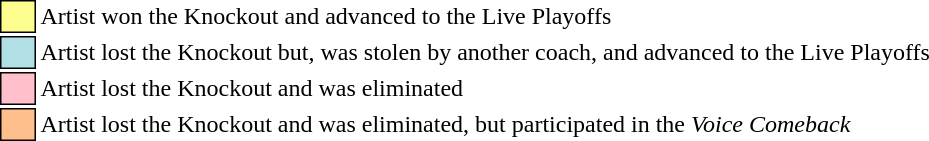<table class="toccolours" style="font-size: 100%">
<tr>
<td style="background:#fdfc8f; border:1px solid black">     </td>
<td>Artist won the Knockout and advanced to the Live Playoffs</td>
</tr>
<tr>
<td style="background:#b0e0e6; border:1px solid black">     </td>
<td>Artist lost the Knockout but, was stolen by another coach, and advanced to the Live Playoffs</td>
</tr>
<tr>
<td style="background:pink; border:1px solid black">     </td>
<td>Artist lost the Knockout and was eliminated</td>
</tr>
<tr>
<td style="background:#FFBF8C; border:1px solid black">     </td>
<td>Artist lost the Knockout and was eliminated, but participated in the <em>Voice Comeback</em></td>
</tr>
</table>
